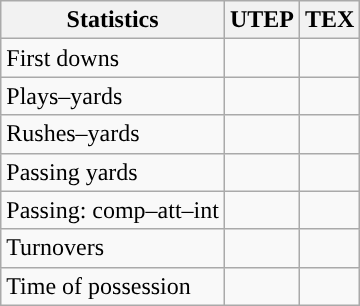<table class="wikitable" style="float:left">
<tr>
<th>Statistics</th>
<th>UTEP</th>
<th>TEX</th>
</tr>
<tr>
<td>First downs</td>
<td></td>
<td></td>
</tr>
<tr>
<td>Plays–yards</td>
<td></td>
<td></td>
</tr>
<tr>
<td>Rushes–yards</td>
<td></td>
<td></td>
</tr>
<tr>
<td>Passing yards</td>
<td></td>
<td></td>
</tr>
<tr>
<td>Passing: comp–att–int</td>
<td></td>
<td></td>
</tr>
<tr>
<td>Turnovers</td>
<td></td>
<td></td>
</tr>
<tr>
<td>Time of possession</td>
<td></td>
<td></td>
</tr>
</table>
